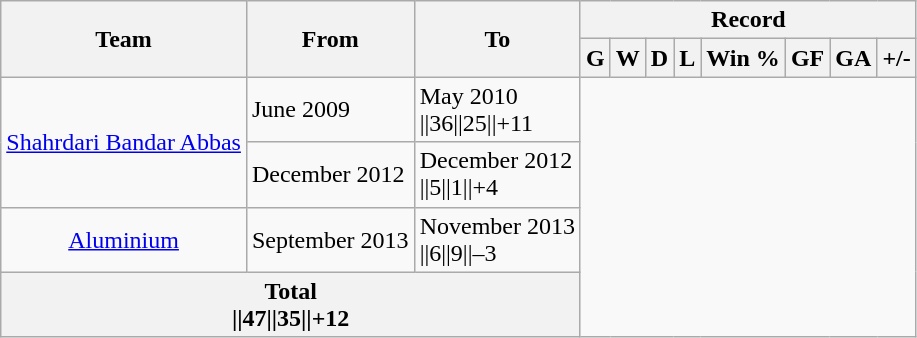<table class="wikitable" style="text-align: center">
<tr>
<th rowspan="2">Team</th>
<th rowspan="2">From</th>
<th rowspan="2">To</th>
<th colspan="8">Record</th>
</tr>
<tr>
<th>G</th>
<th>W</th>
<th>D</th>
<th>L</th>
<th>Win %</th>
<th>GF</th>
<th>GA</th>
<th>+/-</th>
</tr>
<tr>
<td rowspan="2"><a href='#'>Shahrdari Bandar Abbas</a></td>
<td align="left">June 2009</td>
<td align="left">May 2010<br>||36||25||+11</td>
</tr>
<tr>
<td align="left">December 2012</td>
<td align="left">December 2012<br>||5||1||+4</td>
</tr>
<tr>
<td><a href='#'>Aluminium</a></td>
<td align="left">September 2013</td>
<td align="left">November 2013<br>||6||9||–3</td>
</tr>
<tr>
<th colspan="3">Total<br>||47||35||+12</th>
</tr>
</table>
